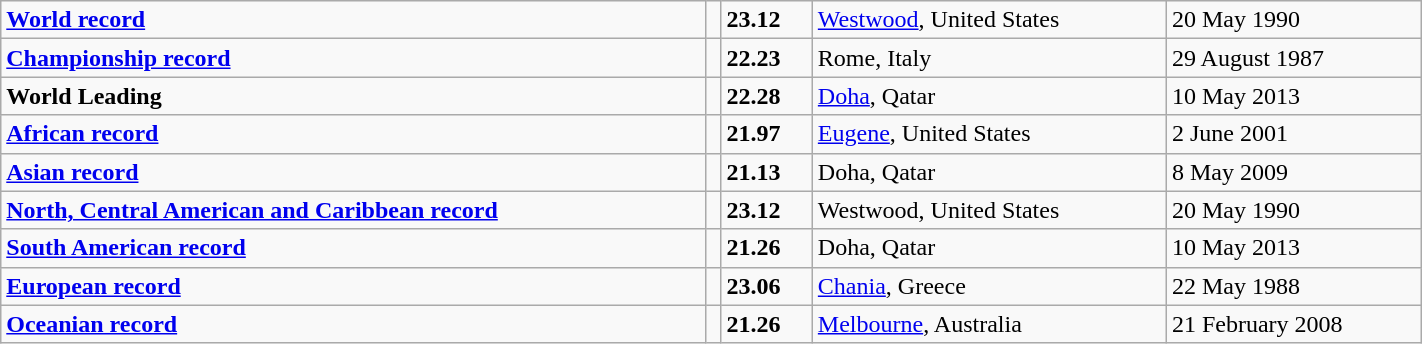<table class="wikitable" width=75%>
<tr>
<td><strong><a href='#'>World record</a></strong></td>
<td></td>
<td><strong>23.12</strong></td>
<td><a href='#'>Westwood</a>, United States</td>
<td>20 May 1990</td>
</tr>
<tr>
<td><strong><a href='#'>Championship record</a></strong></td>
<td></td>
<td><strong>22.23</strong></td>
<td>Rome, Italy</td>
<td>29 August 1987</td>
</tr>
<tr>
<td><strong>World Leading</strong></td>
<td></td>
<td><strong>22.28</strong></td>
<td><a href='#'>Doha</a>, Qatar</td>
<td>10 May 2013</td>
</tr>
<tr>
<td><strong><a href='#'>African record</a></strong></td>
<td></td>
<td><strong>21.97</strong></td>
<td><a href='#'>Eugene</a>, United States</td>
<td>2 June 2001</td>
</tr>
<tr>
<td><strong><a href='#'>Asian record</a></strong></td>
<td></td>
<td><strong>21.13</strong></td>
<td>Doha, Qatar</td>
<td>8 May 2009</td>
</tr>
<tr>
<td><strong><a href='#'>North, Central American and Caribbean record</a></strong></td>
<td></td>
<td><strong>23.12</strong></td>
<td>Westwood, United States</td>
<td>20 May 1990</td>
</tr>
<tr>
<td><strong><a href='#'>South American record</a></strong></td>
<td></td>
<td><strong>21.26</strong></td>
<td>Doha, Qatar</td>
<td>10 May 2013</td>
</tr>
<tr>
<td><strong><a href='#'>European record</a></strong></td>
<td></td>
<td><strong>23.06</strong></td>
<td><a href='#'>Chania</a>, Greece</td>
<td>22 May 1988</td>
</tr>
<tr>
<td><strong><a href='#'>Oceanian record</a></strong></td>
<td></td>
<td><strong>21.26</strong></td>
<td><a href='#'>Melbourne</a>, Australia</td>
<td>21 February 2008</td>
</tr>
</table>
